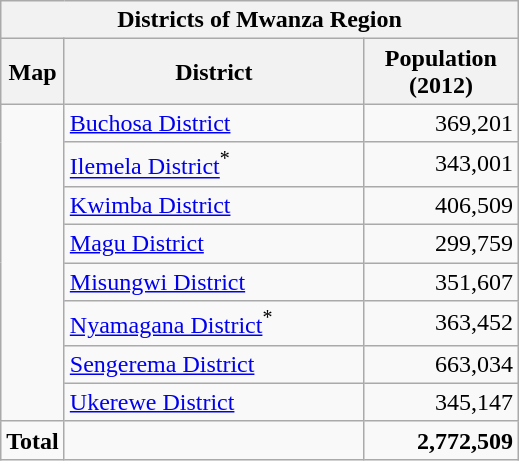<table class="wikitable">
<tr>
<th colspan="6">Districts of Mwanza Region</th>
</tr>
<tr style="text-align:center;">
<th>Map</th>
<th style="width: 12em">District</th>
<th style="width: 6em">Population<br>(2012)</th>
</tr>
<tr>
<td rowspan=8></td>
<td><a href='#'>Buchosa District</a></td>
<td style="text-align:right;">369,201</td>
</tr>
<tr>
<td><a href='#'>Ilemela District</a><sup>*</sup></td>
<td style="text-align:right;">343,001</td>
</tr>
<tr>
<td><a href='#'>Kwimba District</a></td>
<td style="text-align:right;">406,509</td>
</tr>
<tr>
<td><a href='#'>Magu District</a></td>
<td style="text-align:right;">299,759</td>
</tr>
<tr>
<td><a href='#'>Misungwi District</a></td>
<td style="text-align:right;">351,607</td>
</tr>
<tr>
<td><a href='#'>Nyamagana District</a><sup>*</sup></td>
<td style="text-align:right;">363,452</td>
</tr>
<tr>
<td><a href='#'>Sengerema District</a></td>
<td style="text-align:right;">663,034</td>
</tr>
<tr>
<td><a href='#'>Ukerewe District</a></td>
<td style="text-align:right;">345,147</td>
</tr>
<tr>
<td><strong>Total</strong></td>
<td></td>
<td style="text-align:right;"><strong>2,772,509</strong></td>
</tr>
</table>
